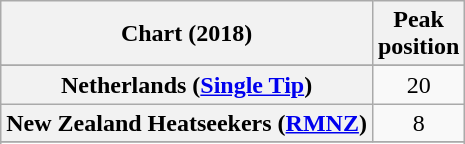<table class="wikitable sortable plainrowheaders" style="text-align:center">
<tr>
<th scope="col">Chart (2018)</th>
<th scope="col">Peak<br> position</th>
</tr>
<tr>
</tr>
<tr>
</tr>
<tr>
</tr>
<tr>
</tr>
<tr>
</tr>
<tr>
<th scope="row">Netherlands (<a href='#'>Single Tip</a>)</th>
<td>20</td>
</tr>
<tr>
<th scope="row">New Zealand Heatseekers (<a href='#'>RMNZ</a>)</th>
<td>8</td>
</tr>
<tr>
</tr>
<tr>
</tr>
<tr>
</tr>
</table>
